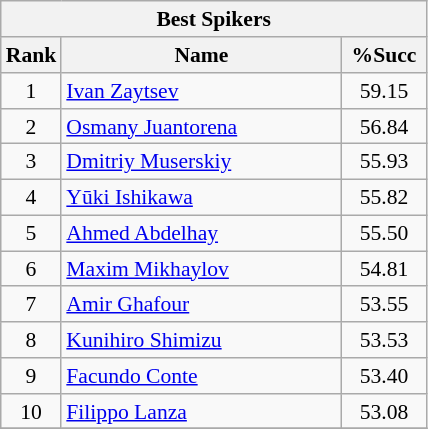<table class="wikitable" style="float:left; margin-right:1em; font-size:90%">
<tr>
<th colspan=3>Best Spikers</th>
</tr>
<tr>
<th width=30>Rank</th>
<th width=180>Name</th>
<th width=50>%Succ</th>
</tr>
<tr>
<td align=center>1</td>
<td> <a href='#'>Ivan Zaytsev</a></td>
<td align=center>59.15</td>
</tr>
<tr>
<td align=center>2</td>
<td> <a href='#'>Osmany Juantorena</a></td>
<td align=center>56.84</td>
</tr>
<tr>
<td align=center>3</td>
<td> <a href='#'>Dmitriy Muserskiy</a></td>
<td align=center>55.93</td>
</tr>
<tr>
<td align=center>4</td>
<td> <a href='#'>Yūki Ishikawa</a></td>
<td align=center>55.82</td>
</tr>
<tr>
<td align=center>5</td>
<td> <a href='#'>Ahmed Abdelhay</a></td>
<td align=center>55.50</td>
</tr>
<tr>
<td align=center>6</td>
<td> <a href='#'>Maxim Mikhaylov</a></td>
<td align=center>54.81</td>
</tr>
<tr>
<td align=center>7</td>
<td> <a href='#'>Amir Ghafour</a></td>
<td align=center>53.55</td>
</tr>
<tr>
<td align=center>8</td>
<td> <a href='#'>Kunihiro Shimizu</a></td>
<td align=center>53.53</td>
</tr>
<tr>
<td align=center>9</td>
<td> <a href='#'>Facundo Conte</a></td>
<td align=center>53.40</td>
</tr>
<tr>
<td align=center>10</td>
<td> <a href='#'>Filippo Lanza</a></td>
<td align=center>53.08</td>
</tr>
<tr>
</tr>
</table>
